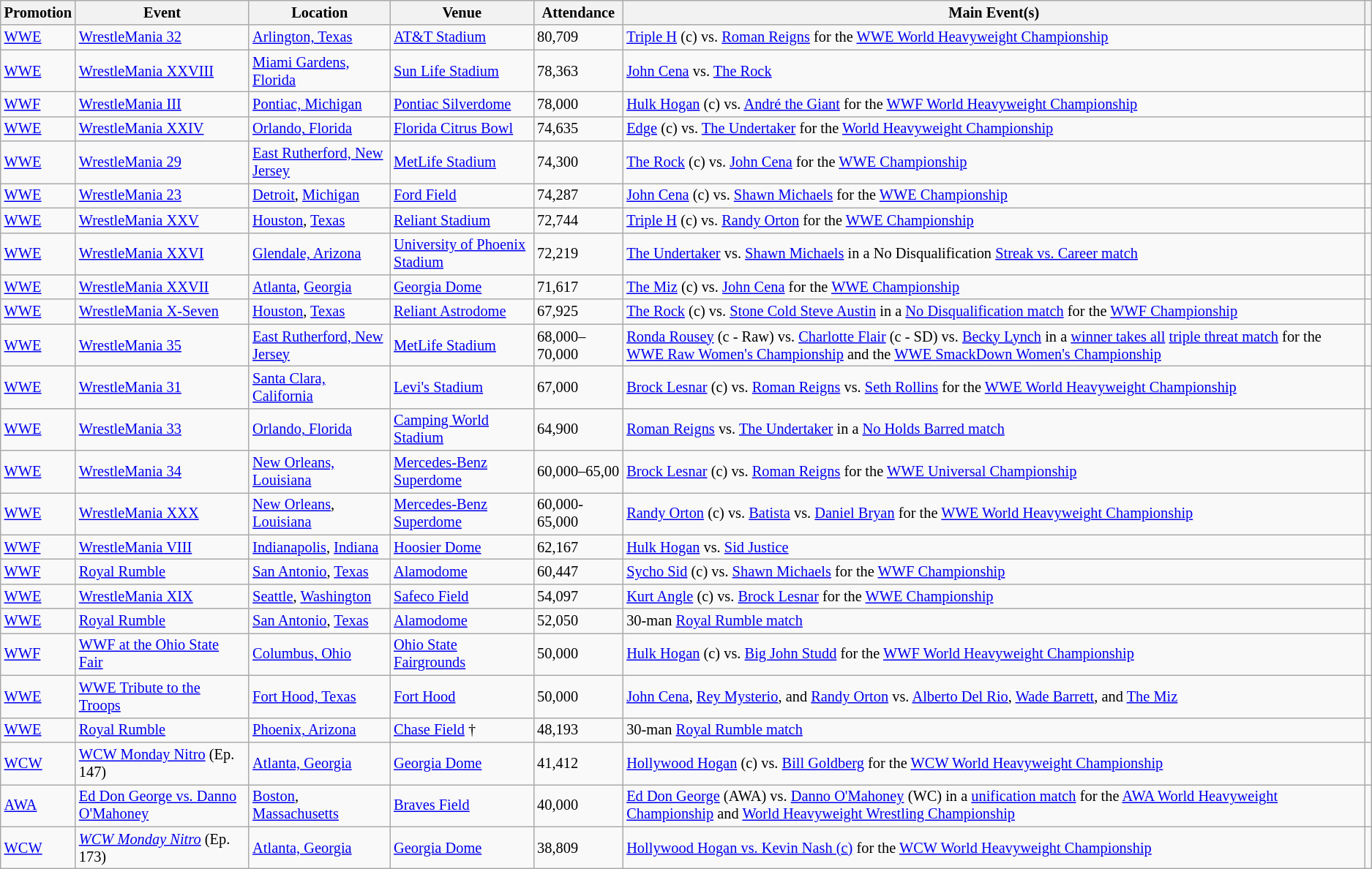<table class="wikitable sortable" style="font-size:85%;">
<tr>
<th>Promotion</th>
<th>Event</th>
<th>Location</th>
<th>Venue</th>
<th>Attendance</th>
<th class=unsortable>Main Event(s)</th>
<th class=unsortable></th>
</tr>
<tr>
<td><a href='#'>WWE</a></td>
<td><a href='#'>WrestleMania 32</a> <br> </td>
<td><a href='#'>Arlington, Texas</a></td>
<td><a href='#'>AT&T Stadium</a></td>
<td>80,709</td>
<td><a href='#'>Triple H</a> (c) vs. <a href='#'>Roman Reigns</a> for the <a href='#'>WWE World Heavyweight Championship</a></td>
<td></td>
</tr>
<tr>
<td><a href='#'>WWE</a></td>
<td><a href='#'>WrestleMania XXVIII</a> <br> </td>
<td><a href='#'>Miami Gardens, Florida</a></td>
<td><a href='#'>Sun Life Stadium</a></td>
<td>78,363</td>
<td><a href='#'>John Cena</a> vs. <a href='#'>The Rock</a></td>
<td></td>
</tr>
<tr>
<td><a href='#'>WWF</a></td>
<td><a href='#'>WrestleMania III</a> <br> </td>
<td><a href='#'>Pontiac, Michigan</a></td>
<td><a href='#'>Pontiac Silverdome</a></td>
<td>78,000</td>
<td><a href='#'>Hulk Hogan</a> (c) vs. <a href='#'>André the Giant</a> for the <a href='#'>WWF World Heavyweight Championship</a></td>
<td></td>
</tr>
<tr>
<td><a href='#'>WWE</a></td>
<td><a href='#'>WrestleMania XXIV</a> <br> </td>
<td><a href='#'>Orlando, Florida</a></td>
<td><a href='#'>Florida Citrus Bowl</a></td>
<td>74,635</td>
<td><a href='#'>Edge</a> (c) vs. <a href='#'>The Undertaker</a> for the <a href='#'>World Heavyweight Championship</a></td>
<td></td>
</tr>
<tr>
<td><a href='#'>WWE</a></td>
<td><a href='#'>WrestleMania 29</a> <br> </td>
<td><a href='#'>East Rutherford, New Jersey</a></td>
<td><a href='#'>MetLife Stadium</a></td>
<td>74,300</td>
<td><a href='#'>The Rock</a> (c) vs. <a href='#'>John Cena</a> for the <a href='#'>WWE Championship</a></td>
<td></td>
</tr>
<tr>
<td><a href='#'>WWE</a></td>
<td><a href='#'>WrestleMania 23</a> <br> </td>
<td><a href='#'>Detroit</a>, <a href='#'>Michigan</a></td>
<td><a href='#'>Ford Field</a></td>
<td>74,287</td>
<td><a href='#'>John Cena</a> (c) vs. <a href='#'>Shawn Michaels</a> for the <a href='#'>WWE Championship</a></td>
<td></td>
</tr>
<tr>
<td><a href='#'>WWE</a></td>
<td><a href='#'>WrestleMania XXV</a> <br> </td>
<td><a href='#'>Houston</a>, <a href='#'>Texas</a></td>
<td><a href='#'>Reliant Stadium</a></td>
<td>72,744</td>
<td><a href='#'>Triple H</a> (c) vs. <a href='#'>Randy Orton</a> for the <a href='#'>WWE Championship</a></td>
<td></td>
</tr>
<tr>
<td><a href='#'>WWE</a></td>
<td><a href='#'>WrestleMania XXVI</a> <br> </td>
<td><a href='#'>Glendale, Arizona</a></td>
<td><a href='#'>University of Phoenix Stadium</a></td>
<td>72,219</td>
<td><a href='#'>The Undertaker</a> vs. <a href='#'>Shawn Michaels</a> in a No Disqualification <a href='#'>Streak vs. Career match</a></td>
<td></td>
</tr>
<tr>
<td><a href='#'>WWE</a></td>
<td><a href='#'>WrestleMania XXVII</a> <br> </td>
<td><a href='#'>Atlanta</a>, <a href='#'>Georgia</a></td>
<td><a href='#'>Georgia Dome</a></td>
<td>71,617</td>
<td><a href='#'>The Miz</a> (c) vs. <a href='#'>John Cena</a> for the <a href='#'>WWE Championship</a></td>
<td></td>
</tr>
<tr>
<td><a href='#'>WWE</a></td>
<td><a href='#'>WrestleMania X-Seven</a> <br> </td>
<td><a href='#'>Houston</a>, <a href='#'>Texas</a></td>
<td><a href='#'>Reliant Astrodome</a></td>
<td>67,925</td>
<td><a href='#'>The Rock</a> (c) vs. <a href='#'>Stone Cold Steve Austin</a> in a <a href='#'>No Disqualification match</a> for the <a href='#'>WWF Championship</a></td>
<td></td>
</tr>
<tr>
<td><a href='#'>WWE</a></td>
<td><a href='#'>WrestleMania 35</a> <br> </td>
<td><a href='#'>East Rutherford, New Jersey</a></td>
<td><a href='#'>MetLife Stadium</a></td>
<td>68,000–70,000</td>
<td><a href='#'>Ronda Rousey</a> (c - Raw) vs. <a href='#'>Charlotte Flair</a> (c - SD) vs. <a href='#'>Becky Lynch</a> in a <a href='#'>winner takes all</a> <a href='#'>triple threat match</a> for the <a href='#'>WWE Raw Women's Championship</a> and the <a href='#'>WWE SmackDown Women's Championship</a></td>
<td></td>
</tr>
<tr>
<td><a href='#'>WWE</a></td>
<td><a href='#'>WrestleMania 31</a> <br> </td>
<td><a href='#'>Santa Clara, California</a></td>
<td><a href='#'>Levi's Stadium</a></td>
<td>67,000</td>
<td><a href='#'>Brock Lesnar</a> (c) vs. <a href='#'>Roman Reigns</a> vs. <a href='#'>Seth Rollins</a> for the <a href='#'>WWE World Heavyweight Championship</a></td>
<td></td>
</tr>
<tr>
<td><a href='#'>WWE</a></td>
<td><a href='#'>WrestleMania 33</a> <br> </td>
<td><a href='#'>Orlando, Florida</a></td>
<td><a href='#'>Camping World Stadium</a></td>
<td>64,900</td>
<td><a href='#'>Roman Reigns</a> vs. <a href='#'>The Undertaker</a> in a <a href='#'>No Holds Barred match</a></td>
<td></td>
</tr>
<tr>
<td><a href='#'>WWE</a></td>
<td><a href='#'>WrestleMania 34</a> <br> </td>
<td><a href='#'>New Orleans, Louisiana</a></td>
<td><a href='#'>Mercedes-Benz Superdome</a></td>
<td>60,000–65,00</td>
<td><a href='#'>Brock Lesnar</a> (c) vs. <a href='#'>Roman Reigns</a> for the <a href='#'>WWE Universal Championship</a></td>
<td></td>
</tr>
<tr>
<td><a href='#'>WWE</a></td>
<td><a href='#'>WrestleMania XXX</a> <br> </td>
<td><a href='#'>New Orleans</a>, <a href='#'>Louisiana</a></td>
<td><a href='#'>Mercedes-Benz Superdome</a></td>
<td>60,000-65,000</td>
<td><a href='#'>Randy Orton</a> (c) vs. <a href='#'>Batista</a> vs. <a href='#'>Daniel Bryan</a> for the <a href='#'>WWE World Heavyweight Championship</a></td>
<td></td>
</tr>
<tr>
<td><a href='#'>WWF</a></td>
<td><a href='#'>WrestleMania VIII</a> <br> </td>
<td><a href='#'>Indianapolis</a>, <a href='#'>Indiana</a></td>
<td><a href='#'>Hoosier Dome</a></td>
<td>62,167</td>
<td><a href='#'>Hulk Hogan</a> vs. <a href='#'>Sid Justice</a></td>
<td></td>
</tr>
<tr>
<td><a href='#'>WWF</a></td>
<td><a href='#'>Royal Rumble</a> <br> </td>
<td><a href='#'>San Antonio</a>, <a href='#'>Texas</a></td>
<td><a href='#'>Alamodome</a></td>
<td>60,447</td>
<td><a href='#'>Sycho Sid</a> (c) vs. <a href='#'>Shawn Michaels</a> for the <a href='#'>WWF Championship</a></td>
<td></td>
</tr>
<tr>
<td><a href='#'>WWE</a></td>
<td><a href='#'>WrestleMania XIX</a> <br> </td>
<td><a href='#'>Seattle</a>, <a href='#'>Washington</a></td>
<td><a href='#'>Safeco Field</a></td>
<td>54,097</td>
<td><a href='#'>Kurt Angle</a> (c) vs. <a href='#'>Brock Lesnar</a> for the <a href='#'>WWE Championship</a></td>
<td></td>
</tr>
<tr>
<td><a href='#'>WWE</a></td>
<td><a href='#'>Royal Rumble</a> <br> </td>
<td><a href='#'>San Antonio</a>, <a href='#'>Texas</a></td>
<td><a href='#'>Alamodome</a></td>
<td>52,050</td>
<td>30-man <a href='#'>Royal Rumble match</a></td>
<td></td>
</tr>
<tr>
<td><a href='#'>WWF</a></td>
<td><a href='#'>WWF at the Ohio State Fair</a> <br> </td>
<td><a href='#'>Columbus, Ohio</a></td>
<td><a href='#'>Ohio State Fairgrounds</a></td>
<td>50,000</td>
<td><a href='#'>Hulk Hogan</a> (c) vs. <a href='#'>Big John Studd</a> for the <a href='#'>WWF World Heavyweight Championship</a></td>
<td></td>
</tr>
<tr>
<td><a href='#'>WWE</a></td>
<td><a href='#'>WWE Tribute to the Troops</a> <br> </td>
<td><a href='#'>Fort Hood, Texas</a></td>
<td><a href='#'>Fort Hood</a></td>
<td>50,000</td>
<td><a href='#'>John Cena</a>, <a href='#'>Rey Mysterio</a>, and <a href='#'>Randy Orton</a> vs. <a href='#'>Alberto Del Rio</a>, <a href='#'>Wade Barrett</a>, and <a href='#'>The Miz</a></td>
<td></td>
</tr>
<tr>
<td><a href='#'>WWE</a></td>
<td><a href='#'>Royal Rumble</a> <br> </td>
<td><a href='#'>Phoenix, Arizona</a></td>
<td><a href='#'>Chase Field</a> †</td>
<td>48,193</td>
<td>30-man <a href='#'>Royal Rumble match</a></td>
<td></td>
</tr>
<tr>
<td><a href='#'>WCW</a></td>
<td><a href='#'>WCW Monday Nitro</a> (Ep. 147) <br> </td>
<td><a href='#'>Atlanta, Georgia</a></td>
<td><a href='#'>Georgia Dome</a></td>
<td>41,412</td>
<td><a href='#'>Hollywood Hogan</a> (c) vs. <a href='#'>Bill Goldberg</a> for the <a href='#'>WCW World Heavyweight Championship</a></td>
<td></td>
</tr>
<tr>
<td><a href='#'>AWA</a></td>
<td><a href='#'>Ed Don George vs. Danno O'Mahoney</a> <br> </td>
<td><a href='#'>Boston</a>, <a href='#'>Massachusetts</a></td>
<td><a href='#'>Braves Field</a></td>
<td>40,000</td>
<td><a href='#'>Ed Don George</a> (AWA) vs. <a href='#'>Danno O'Mahoney</a> (WC) in a <a href='#'>unification match</a> for the <a href='#'>AWA World Heavyweight Championship</a> and <a href='#'>World Heavyweight Wrestling Championship</a></td>
<td></td>
</tr>
<tr>
<td><a href='#'>WCW</a></td>
<td><em><a href='#'>WCW Monday Nitro</a></em> (Ep. 173) <br> </td>
<td><a href='#'>Atlanta, Georgia</a></td>
<td><a href='#'>Georgia Dome</a></td>
<td>38,809</td>
<td><a href='#'>Hollywood Hogan vs. Kevin Nash (c)</a> for the <a href='#'>WCW World Heavyweight Championship</a></td>
<td></td>
</tr>
</table>
